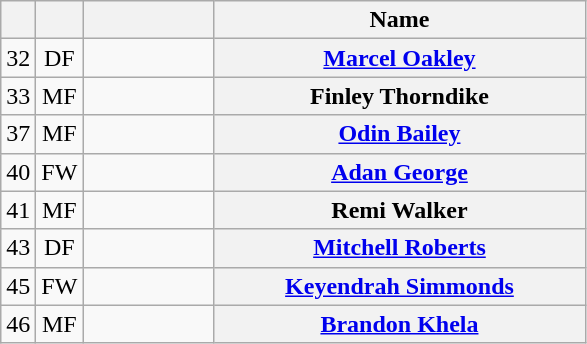<table class="wikitable plainrowheaders" style=text-align:center>
<tr>
<th scope="col"></th>
<th scope="col"></th>
<th scope="col" style="width:5em;"></th>
<th scope="col" style="width:15em;">Name</th>
</tr>
<tr>
<td>32</td>
<td>DF</td>
<td style=text-align:left></td>
<th scope=row><a href='#'>Marcel Oakley</a></th>
</tr>
<tr>
<td>33</td>
<td>MF</td>
<td style=text-align:left></td>
<th scope=row>Finley Thorndike</th>
</tr>
<tr>
<td>37</td>
<td>MF</td>
<td style=text-align:left></td>
<th scope=row><a href='#'>Odin Bailey</a> </th>
</tr>
<tr>
<td>40</td>
<td>FW</td>
<td style=text-align:left></td>
<th scope=row><a href='#'>Adan George</a></th>
</tr>
<tr>
<td>41</td>
<td>MF</td>
<td style=text-align:left></td>
<th scope=row>Remi Walker</th>
</tr>
<tr>
<td>43</td>
<td>DF</td>
<td style=text-align:left></td>
<th scope=row><a href='#'>Mitchell Roberts</a></th>
</tr>
<tr>
<td>45</td>
<td>FW</td>
<td style=text-align:left></td>
<th scope=row><a href='#'>Keyendrah Simmonds</a></th>
</tr>
<tr>
<td>46</td>
<td>MF</td>
<td style=text-align:left></td>
<th scope=row><a href='#'>Brandon Khela</a></th>
</tr>
</table>
